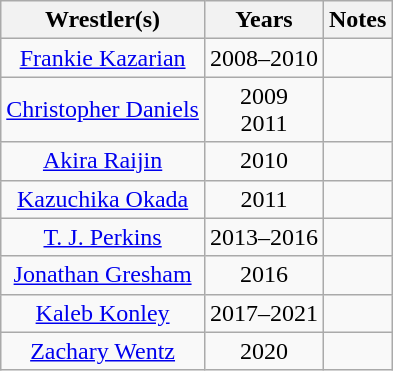<table class="wikitable sortable" style="text-align:center;">
<tr>
<th>Wrestler(s)</th>
<th>Years</th>
<th>Notes</th>
</tr>
<tr>
<td><a href='#'>Frankie Kazarian</a></td>
<td>2008–2010</td>
<td></td>
</tr>
<tr>
<td><a href='#'>Christopher Daniels</a></td>
<td>2009<br>2011</td>
<td></td>
</tr>
<tr>
<td><a href='#'>Akira Raijin</a></td>
<td>2010</td>
<td></td>
</tr>
<tr>
<td><a href='#'>Kazuchika Okada</a></td>
<td>2011</td>
<td></td>
</tr>
<tr>
<td><a href='#'>T. J. Perkins</a></td>
<td>2013–2016</td>
<td></td>
</tr>
<tr>
<td><a href='#'>Jonathan Gresham</a></td>
<td>2016</td>
<td></td>
</tr>
<tr>
<td><a href='#'>Kaleb Konley</a></td>
<td>2017–2021</td>
<td></td>
</tr>
<tr>
<td><a href='#'>Zachary Wentz</a></td>
<td>2020</td>
<td></td>
</tr>
</table>
